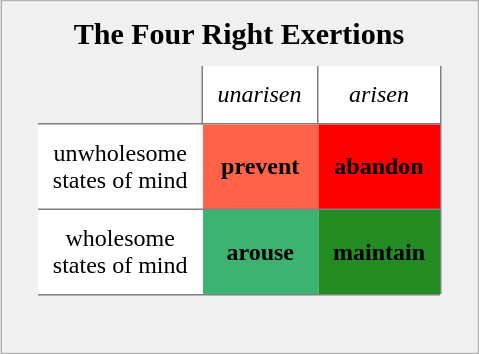<table cellpadding="10" cellspacing="0" style="text-align:center; border:1px solid #B0B0B0; float:right; margin-left:1em">
<tr>
<td style="background:#f0f0f0"></td>
<th colspan=3 style="text-align:center; background:#f0f0f0; color:black; font-size:125%;">The Four Right Exertions</th>
<td style="background:#f0f0f0"></td>
</tr>
<tr>
<td rowspan=3 style="background:#f0f0f0"> </td>
<td style="border-bottom:1px solid #808080; border-right:1px solid #808080;background:#f0f0f0"> </td>
<td style="border-bottom:1px solid #808080; border-right:1px solid #808080; color:black"><em>unarisen</em></td>
<td style="border-bottom:1px solid #808080; color:black"><em>arisen</em></td>
<td rowspan=3 style="border-left:1px solid #808080; background:#f0f0f0"> </td>
</tr>
<tr>
<td style="border-bottom:1px solid #808080; color:black">unwholesome<br>states of mind</td>
<td style="border-bottom:1px solid #808080; color:black; background:Tomato"><span><strong>prevent</strong></span></td>
<td style="border-bottom:1px solid #808080; color:black; background:Red"><span><strong>abandon</strong></span></td>
</tr>
<tr>
<td style="color:black">wholesome<br>states of mind</td>
<td style="color:black; background:MediumSeaGreen"><span><strong>arouse</strong></span></td>
<td style="color:black; background:ForestGreen"><span><strong>maintain</strong></span></td>
</tr>
<tr>
<td style="background:#f0f0f0"> </td>
<td colspan=3 style="border-top:1px solid #808080; background:#f0f0f0"> </td>
<td style="background:#f0f0f0"> </td>
</tr>
</table>
